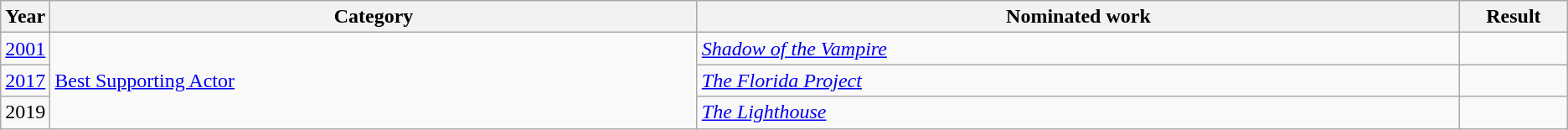<table class=wikitable>
<tr>
<th scope="col" style="width:1em;">Year</th>
<th scope="col" style="width:33em;">Category</th>
<th scope="col" style="width:39em;">Nominated work</th>
<th scope="col" style="width:5em;">Result</th>
</tr>
<tr>
<td><a href='#'>2001</a></td>
<td rowspan="3"><a href='#'>Best Supporting Actor</a></td>
<td><em><a href='#'>Shadow of the Vampire</a></em></td>
<td></td>
</tr>
<tr>
<td><a href='#'>2017</a></td>
<td><em><a href='#'>The Florida Project</a></em></td>
<td></td>
</tr>
<tr>
<td Dallas–Fort Worth Film Critics Association Awards 2019>2019</td>
<td><em><a href='#'>The Lighthouse</a></em></td>
<td></td>
</tr>
</table>
